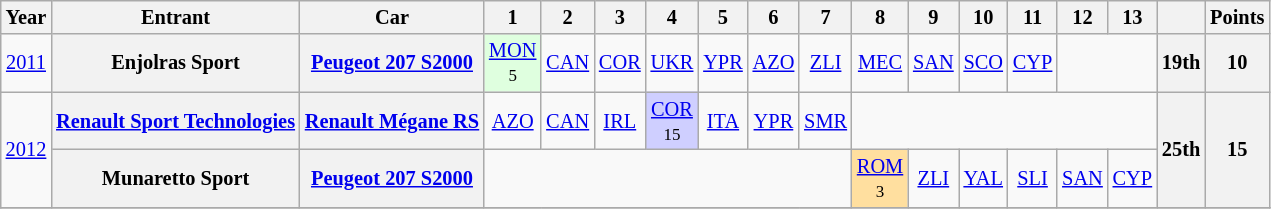<table class="wikitable" border="1" style="text-align:center; font-size:85%;">
<tr>
<th>Year</th>
<th>Entrant</th>
<th>Car</th>
<th>1</th>
<th>2</th>
<th>3</th>
<th>4</th>
<th>5</th>
<th>6</th>
<th>7</th>
<th>8</th>
<th>9</th>
<th>10</th>
<th>11</th>
<th>12</th>
<th>13</th>
<th></th>
<th>Points</th>
</tr>
<tr>
<td><a href='#'>2011</a></td>
<th nowrap>Enjolras Sport</th>
<th nowrap><a href='#'>Peugeot 207 S2000</a></th>
<td style="background:#DFFFDF;"><a href='#'>MON</a><br><small>5</small></td>
<td><a href='#'>CAN</a></td>
<td><a href='#'>COR</a></td>
<td><a href='#'>UKR</a></td>
<td><a href='#'>YPR</a></td>
<td><a href='#'>AZO</a></td>
<td><a href='#'>ZLI</a></td>
<td><a href='#'>MEC</a></td>
<td><a href='#'>SAN</a></td>
<td><a href='#'>SCO</a></td>
<td><a href='#'>CYP</a></td>
<td colspan=2></td>
<th>19th</th>
<th>10</th>
</tr>
<tr>
<td rowspan=2><a href='#'>2012</a></td>
<th nowrap><a href='#'>Renault Sport Technologies</a></th>
<th nowrap><a href='#'>Renault Mégane RS</a></th>
<td><a href='#'>AZO</a></td>
<td><a href='#'>CAN</a></td>
<td><a href='#'>IRL</a></td>
<td style="background:#CFCFFF;"><a href='#'>COR</a><br><small>15</small></td>
<td><a href='#'>ITA</a></td>
<td><a href='#'>YPR</a></td>
<td><a href='#'>SMR</a></td>
<td colspan=6></td>
<th rowspan=2>25th</th>
<th rowspan=2>15</th>
</tr>
<tr>
<th nowrap>Munaretto Sport</th>
<th nowrap><a href='#'>Peugeot 207 S2000</a></th>
<td colspan=7></td>
<td style="background:#ffdf9f;"><a href='#'>ROM</a><br><small>3</small></td>
<td><a href='#'>ZLI</a></td>
<td><a href='#'>YAL</a></td>
<td><a href='#'>SLI</a></td>
<td><a href='#'>SAN</a></td>
<td><a href='#'>CYP</a></td>
</tr>
<tr>
</tr>
</table>
